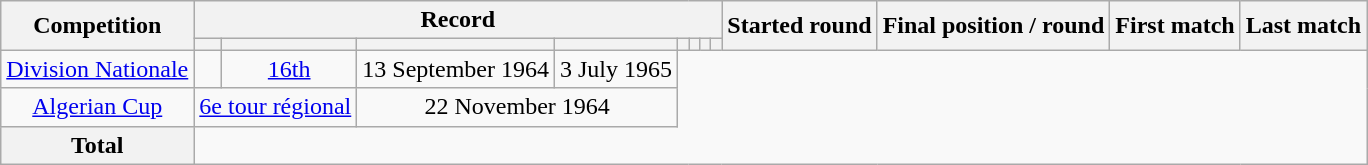<table class="wikitable" style="text-align: center">
<tr>
<th rowspan=2>Competition</th>
<th colspan=8>Record</th>
<th rowspan=2>Started round</th>
<th rowspan=2>Final position / round</th>
<th rowspan=2>First match</th>
<th rowspan=2>Last match</th>
</tr>
<tr>
<th></th>
<th></th>
<th></th>
<th></th>
<th></th>
<th></th>
<th></th>
<th></th>
</tr>
<tr>
<td><a href='#'>Division Nationale</a><br></td>
<td></td>
<td><a href='#'>16th</a></td>
<td>13 September 1964</td>
<td>3 July 1965</td>
</tr>
<tr>
<td><a href='#'>Algerian Cup</a><br></td>
<td colspan=2><a href='#'>6e tour régional</a></td>
<td colspan=2>22 November 1964</td>
</tr>
<tr>
<th>Total<br></th>
</tr>
</table>
